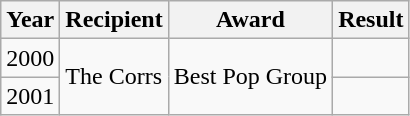<table class="wikitable">
<tr>
<th>Year</th>
<th>Recipient</th>
<th>Award</th>
<th>Result</th>
</tr>
<tr>
<td>2000</td>
<td rowspan="2">The Corrs</td>
<td rowspan="2">Best Pop Group</td>
<td></td>
</tr>
<tr>
<td>2001</td>
<td></td>
</tr>
</table>
